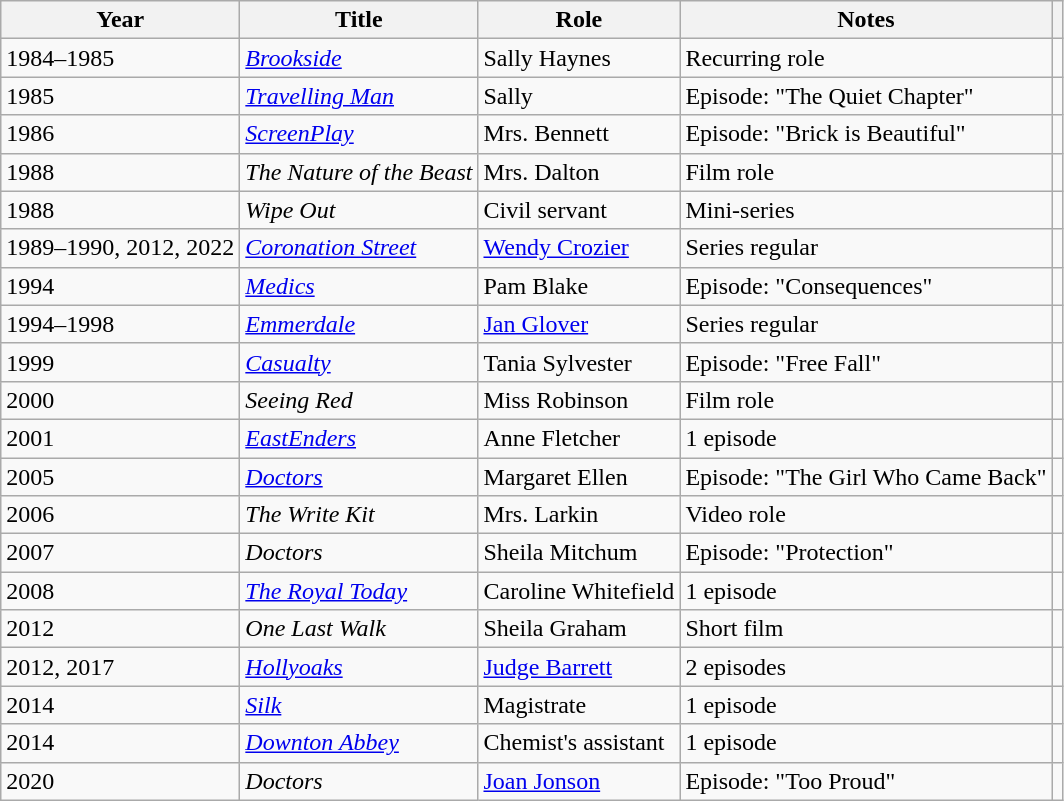<table class="wikitable sortable">
<tr>
<th>Year</th>
<th>Title</th>
<th>Role</th>
<th class="unsortable">Notes</th>
<th class="unsortable"></th>
</tr>
<tr>
<td>1984–1985</td>
<td><em><a href='#'>Brookside</a></em></td>
<td>Sally Haynes</td>
<td>Recurring role</td>
<td align="center"></td>
</tr>
<tr>
<td>1985</td>
<td><em><a href='#'>Travelling Man</a></em></td>
<td>Sally</td>
<td>Episode: "The Quiet Chapter"</td>
<td align="center"></td>
</tr>
<tr>
<td>1986</td>
<td><em><a href='#'>ScreenPlay</a></em></td>
<td>Mrs. Bennett</td>
<td>Episode: "Brick is Beautiful"</td>
<td align="center"></td>
</tr>
<tr>
<td>1988</td>
<td><em>The Nature of the Beast</em></td>
<td>Mrs. Dalton</td>
<td>Film role</td>
<td align="center"></td>
</tr>
<tr>
<td>1988</td>
<td><em>Wipe Out</em></td>
<td>Civil servant</td>
<td>Mini-series</td>
<td align="center"></td>
</tr>
<tr>
<td>1989–1990, 2012, 2022</td>
<td><em><a href='#'>Coronation Street</a></em></td>
<td><a href='#'>Wendy Crozier</a></td>
<td>Series regular</td>
<td align="center"></td>
</tr>
<tr>
<td>1994</td>
<td><em><a href='#'>Medics</a></em></td>
<td>Pam Blake</td>
<td>Episode: "Consequences"</td>
<td align="center"></td>
</tr>
<tr>
<td>1994–1998</td>
<td><em><a href='#'>Emmerdale</a></em></td>
<td><a href='#'>Jan Glover</a></td>
<td>Series regular</td>
<td align="center"></td>
</tr>
<tr>
<td>1999</td>
<td><em><a href='#'>Casualty</a></em></td>
<td>Tania Sylvester</td>
<td>Episode: "Free Fall"</td>
<td align="center"></td>
</tr>
<tr>
<td>2000</td>
<td><em>Seeing Red</em></td>
<td>Miss Robinson</td>
<td>Film role</td>
<td align="center"></td>
</tr>
<tr>
<td>2001</td>
<td><em><a href='#'>EastEnders</a></em></td>
<td>Anne Fletcher</td>
<td>1 episode</td>
<td align="center"></td>
</tr>
<tr>
<td>2005</td>
<td><em><a href='#'>Doctors</a></em></td>
<td>Margaret Ellen</td>
<td>Episode: "The Girl Who Came Back"</td>
<td align="center"></td>
</tr>
<tr>
<td>2006</td>
<td><em>The Write Kit</em></td>
<td>Mrs. Larkin</td>
<td>Video role</td>
<td align="center"></td>
</tr>
<tr>
<td>2007</td>
<td><em>Doctors</em></td>
<td>Sheila Mitchum</td>
<td>Episode: "Protection"</td>
<td align="center"></td>
</tr>
<tr>
<td>2008</td>
<td><em><a href='#'>The Royal Today</a></em></td>
<td>Caroline Whitefield</td>
<td>1 episode</td>
<td align="center"></td>
</tr>
<tr>
<td>2012</td>
<td><em>One Last Walk</em></td>
<td>Sheila Graham</td>
<td>Short film</td>
<td align="center"></td>
</tr>
<tr>
<td>2012, 2017</td>
<td><em><a href='#'>Hollyoaks</a></em></td>
<td><a href='#'>Judge Barrett</a></td>
<td>2 episodes</td>
<td align="center"></td>
</tr>
<tr>
<td>2014</td>
<td><em><a href='#'>Silk</a></em></td>
<td>Magistrate</td>
<td>1 episode</td>
<td align="center"></td>
</tr>
<tr>
<td>2014</td>
<td><em><a href='#'>Downton Abbey</a></em></td>
<td>Chemist's assistant</td>
<td>1 episode</td>
<td align="center"></td>
</tr>
<tr>
<td>2020</td>
<td><em>Doctors</em></td>
<td><a href='#'>Joan Jonson</a></td>
<td>Episode: "Too Proud"</td>
<td align="center"></td>
</tr>
</table>
